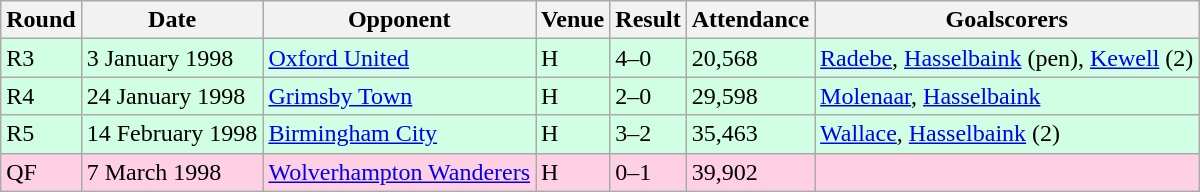<table class="wikitable">
<tr>
<th>Round</th>
<th>Date</th>
<th>Opponent</th>
<th>Venue</th>
<th>Result</th>
<th>Attendance</th>
<th>Goalscorers</th>
</tr>
<tr style="background-color: #d0ffe3;">
<td>R3</td>
<td>3 January 1998</td>
<td><a href='#'>Oxford United</a></td>
<td>H</td>
<td>4–0</td>
<td>20,568</td>
<td><a href='#'>Radebe</a>, <a href='#'>Hasselbaink</a> (pen), <a href='#'>Kewell</a> (2)</td>
</tr>
<tr style="background-color: #d0ffe3;">
<td>R4</td>
<td>24 January 1998</td>
<td><a href='#'>Grimsby Town</a></td>
<td>H</td>
<td>2–0</td>
<td>29,598</td>
<td><a href='#'>Molenaar</a>, <a href='#'>Hasselbaink</a></td>
</tr>
<tr style="background-color: #d0ffe3;">
<td>R5</td>
<td>14 February 1998</td>
<td><a href='#'>Birmingham City</a></td>
<td>H</td>
<td>3–2</td>
<td>35,463</td>
<td><a href='#'>Wallace</a>, <a href='#'>Hasselbaink</a> (2)</td>
</tr>
<tr style="background-color: #ffd0e3;">
<td>QF</td>
<td>7 March 1998</td>
<td><a href='#'>Wolverhampton Wanderers</a></td>
<td>H</td>
<td>0–1</td>
<td>39,902</td>
<td></td>
</tr>
</table>
